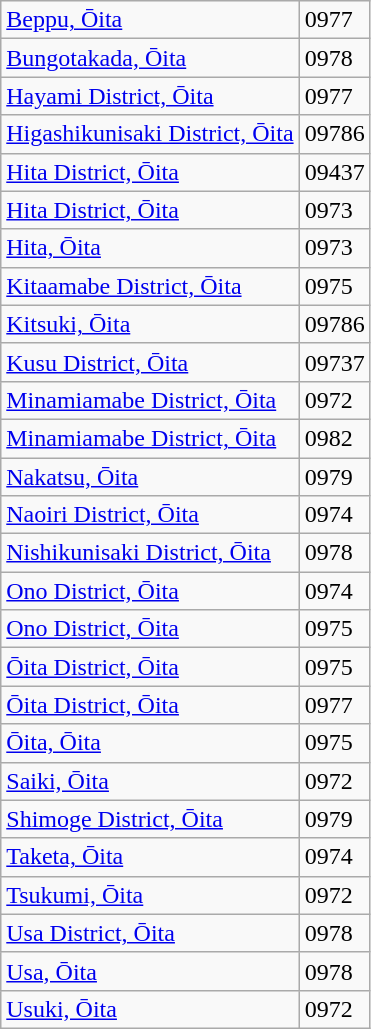<table class="wikitable">
<tr>
<td><a href='#'>Beppu, Ōita</a></td>
<td>0977</td>
</tr>
<tr>
<td><a href='#'>Bungotakada, Ōita</a></td>
<td>0978</td>
</tr>
<tr>
<td><a href='#'>Hayami District, Ōita</a></td>
<td>0977</td>
</tr>
<tr>
<td><a href='#'>Higashikunisaki District, Ōita</a></td>
<td>09786</td>
</tr>
<tr>
<td><a href='#'>Hita District, Ōita</a></td>
<td>09437</td>
</tr>
<tr>
<td><a href='#'>Hita District, Ōita</a></td>
<td>0973</td>
</tr>
<tr>
<td><a href='#'>Hita, Ōita</a></td>
<td>0973</td>
</tr>
<tr>
<td><a href='#'>Kitaamabe District, Ōita</a></td>
<td>0975</td>
</tr>
<tr>
<td><a href='#'>Kitsuki, Ōita</a></td>
<td>09786</td>
</tr>
<tr>
<td><a href='#'>Kusu District, Ōita</a></td>
<td>09737</td>
</tr>
<tr>
<td><a href='#'>Minamiamabe District, Ōita</a></td>
<td>0972</td>
</tr>
<tr>
<td><a href='#'>Minamiamabe District, Ōita</a></td>
<td>0982</td>
</tr>
<tr>
<td><a href='#'>Nakatsu, Ōita</a></td>
<td>0979</td>
</tr>
<tr>
<td><a href='#'>Naoiri District, Ōita</a></td>
<td>0974</td>
</tr>
<tr>
<td><a href='#'>Nishikunisaki District, Ōita</a></td>
<td>0978</td>
</tr>
<tr>
<td><a href='#'>Ono District, Ōita</a></td>
<td>0974</td>
</tr>
<tr>
<td><a href='#'>Ono District, Ōita</a></td>
<td>0975</td>
</tr>
<tr>
<td><a href='#'>Ōita District, Ōita</a></td>
<td>0975</td>
</tr>
<tr>
<td><a href='#'>Ōita District, Ōita</a></td>
<td>0977</td>
</tr>
<tr>
<td><a href='#'>Ōita, Ōita</a></td>
<td>0975</td>
</tr>
<tr>
<td><a href='#'>Saiki, Ōita</a></td>
<td>0972</td>
</tr>
<tr>
<td><a href='#'>Shimoge District, Ōita</a></td>
<td>0979</td>
</tr>
<tr>
<td><a href='#'>Taketa, Ōita</a></td>
<td>0974</td>
</tr>
<tr>
<td><a href='#'>Tsukumi, Ōita</a></td>
<td>0972</td>
</tr>
<tr>
<td><a href='#'>Usa District, Ōita</a></td>
<td>0978</td>
</tr>
<tr>
<td><a href='#'>Usa, Ōita</a></td>
<td>0978</td>
</tr>
<tr>
<td><a href='#'>Usuki, Ōita</a></td>
<td>0972</td>
</tr>
</table>
